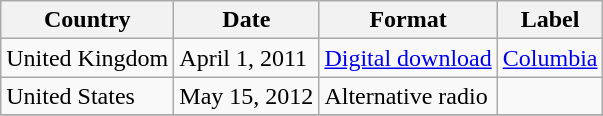<table class="wikitable plainrowheaders">
<tr>
<th>Country</th>
<th>Date</th>
<th>Format</th>
<th>Label</th>
</tr>
<tr>
<td>United Kingdom</td>
<td>April 1, 2011</td>
<td><a href='#'>Digital download</a></td>
<td><a href='#'>Columbia</a></td>
</tr>
<tr>
<td>United States</td>
<td>May 15, 2012</td>
<td>Alternative radio</td>
<td></td>
</tr>
<tr>
</tr>
</table>
